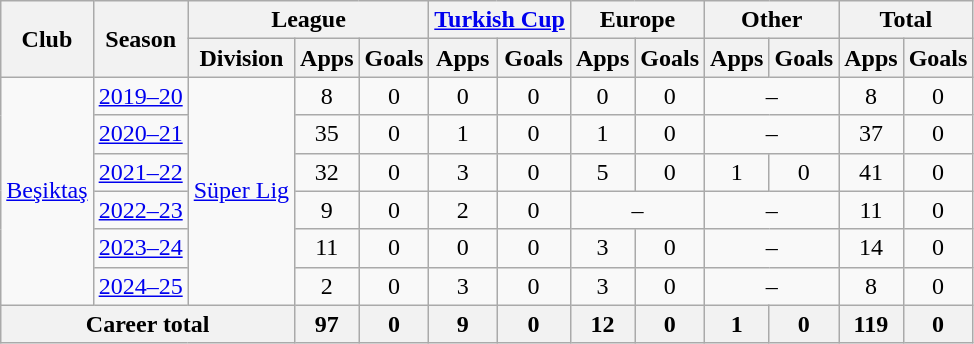<table class="wikitable" style="text-align:center">
<tr>
<th rowspan="2">Club</th>
<th rowspan="2">Season</th>
<th colspan="3">League</th>
<th colspan="2"><a href='#'>Turkish Cup</a></th>
<th colspan="2">Europe</th>
<th colspan="2">Other</th>
<th colspan="2">Total</th>
</tr>
<tr>
<th>Division</th>
<th>Apps</th>
<th>Goals</th>
<th>Apps</th>
<th>Goals</th>
<th>Apps</th>
<th>Goals</th>
<th>Apps</th>
<th>Goals</th>
<th>Apps</th>
<th>Goals</th>
</tr>
<tr>
<td rowspan="6"><a href='#'>Beşiktaş</a></td>
<td><a href='#'>2019–20</a></td>
<td rowspan="6"><a href='#'>Süper Lig</a></td>
<td>8</td>
<td>0</td>
<td>0</td>
<td>0</td>
<td>0</td>
<td>0</td>
<td colspan="2">–</td>
<td>8</td>
<td>0</td>
</tr>
<tr>
<td><a href='#'>2020–21</a></td>
<td>35</td>
<td>0</td>
<td>1</td>
<td>0</td>
<td>1</td>
<td>0</td>
<td colspan="2">–</td>
<td>37</td>
<td>0</td>
</tr>
<tr>
<td><a href='#'>2021–22</a></td>
<td>32</td>
<td>0</td>
<td>3</td>
<td>0</td>
<td>5</td>
<td>0</td>
<td>1</td>
<td>0</td>
<td>41</td>
<td>0</td>
</tr>
<tr>
<td><a href='#'>2022–23</a></td>
<td>9</td>
<td>0</td>
<td>2</td>
<td>0</td>
<td colspan="2">–</td>
<td colspan="2">–</td>
<td>11</td>
<td>0</td>
</tr>
<tr>
<td><a href='#'>2023–24</a></td>
<td>11</td>
<td>0</td>
<td>0</td>
<td>0</td>
<td>3</td>
<td>0</td>
<td colspan="2">–</td>
<td>14</td>
<td>0</td>
</tr>
<tr>
<td><a href='#'>2024–25</a></td>
<td>2</td>
<td>0</td>
<td>3</td>
<td>0</td>
<td>3</td>
<td>0</td>
<td colspan="2">–</td>
<td>8</td>
<td>0</td>
</tr>
<tr>
<th colspan="3">Career total</th>
<th>97</th>
<th>0</th>
<th>9</th>
<th>0</th>
<th>12</th>
<th>0</th>
<th>1</th>
<th>0</th>
<th>119</th>
<th>0</th>
</tr>
</table>
